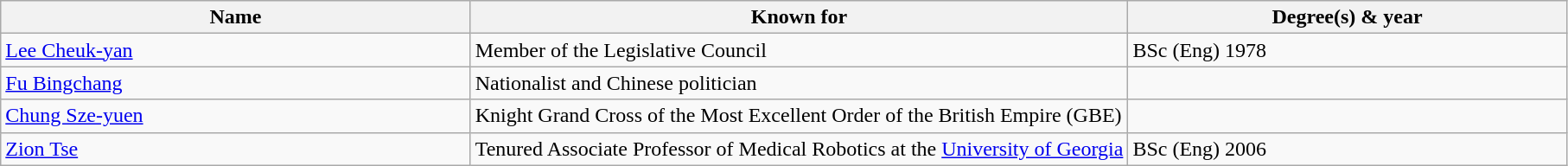<table class="wikitable">
<tr>
<th bgcolor="#e5e5e5" width="30%">Name</th>
<th bgcolor="#e5e5e5" width="42%">Known for</th>
<th bgcolor="#e5e5e5" width="28%">Degree(s) & year</th>
</tr>
<tr>
<td><a href='#'>Lee Cheuk-yan</a></td>
<td>Member of the Legislative Council</td>
<td>BSc (Eng) 1978</td>
</tr>
<tr>
<td><a href='#'>Fu Bingchang</a></td>
<td>Nationalist and Chinese politician</td>
<td></td>
</tr>
<tr>
<td><a href='#'>Chung Sze-yuen</a></td>
<td>Knight Grand Cross of the Most Excellent Order of the British Empire (GBE)</td>
<td></td>
</tr>
<tr>
<td><a href='#'>Zion Tse</a></td>
<td>Tenured Associate Professor of Medical Robotics at the <a href='#'>University of Georgia</a></td>
<td>BSc (Eng) 2006</td>
</tr>
</table>
